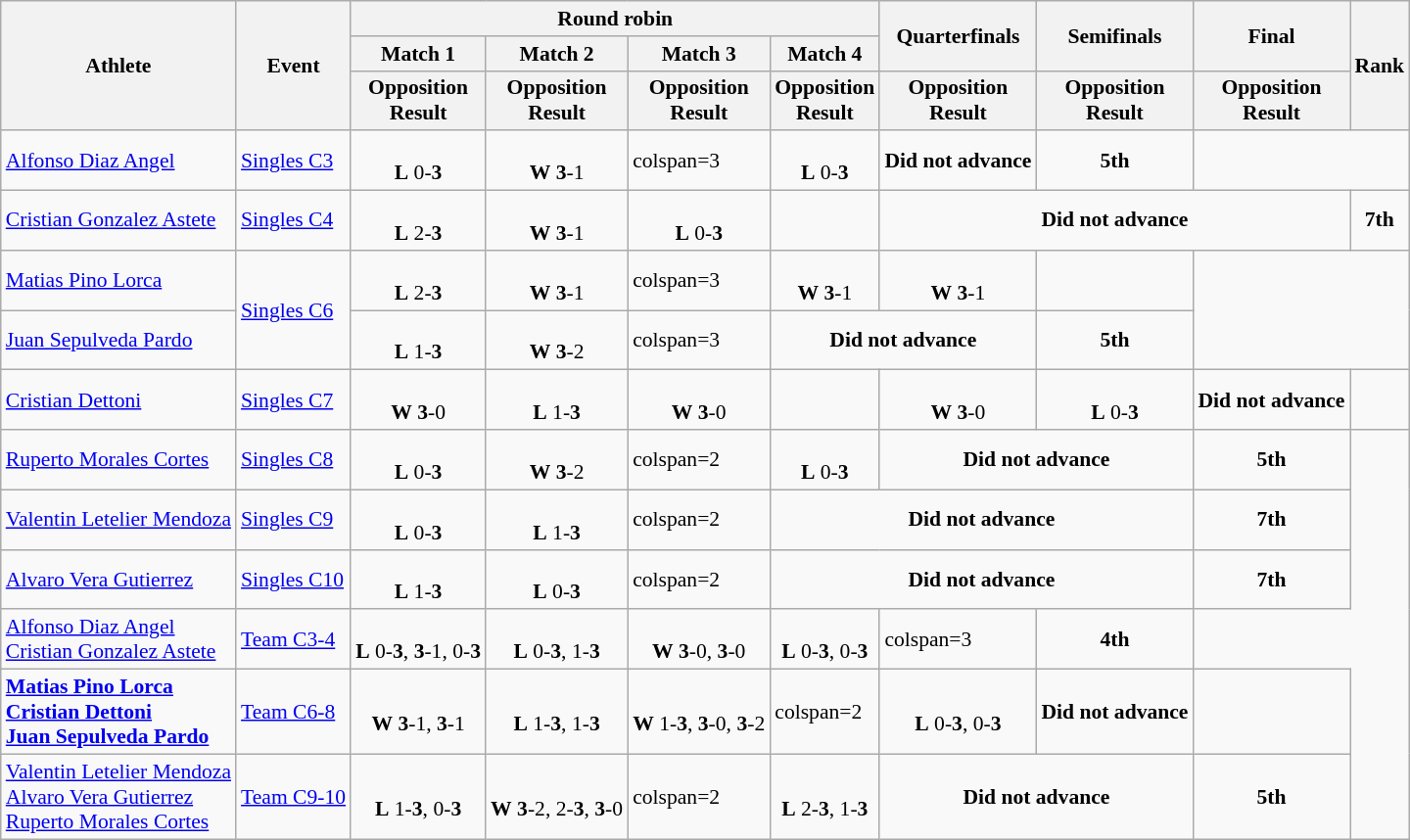<table class="wikitable" border="1" style="font-size:90%">
<tr>
<th rowspan=3>Athlete</th>
<th rowspan=3>Event</th>
<th colspan=4>Round robin</th>
<th rowspan=2>Quarterfinals</th>
<th rowspan=2>Semifinals</th>
<th rowspan=2>Final</th>
<th rowspan=3>Rank</th>
</tr>
<tr>
<th>Match 1</th>
<th>Match 2</th>
<th>Match 3</th>
<th>Match 4</th>
</tr>
<tr>
<th>Opposition<br>Result</th>
<th>Opposition<br>Result</th>
<th>Opposition<br>Result</th>
<th>Opposition<br>Result</th>
<th>Opposition<br>Result</th>
<th>Opposition<br>Result</th>
<th>Opposition<br>Result</th>
</tr>
<tr>
<td><a href='#'>Alfonso Diaz Angel</a></td>
<td><a href='#'>Singles C3</a></td>
<td align=center><br><strong>L</strong> 0-<strong>3</strong></td>
<td align=center><br><strong>W</strong> <strong>3</strong>-1</td>
<td>colspan=3 </td>
<td align=center><br><strong>L</strong> 0-<strong>3</strong></td>
<td align=center><strong>Did not advance</strong></td>
<td align=center><strong>5th</strong></td>
</tr>
<tr>
<td><a href='#'>Cristian Gonzalez Astete</a></td>
<td><a href='#'>Singles C4</a></td>
<td align=center><br><strong>L</strong> 2-<strong>3</strong></td>
<td align=center><br><strong>W</strong> <strong>3</strong>-1</td>
<td align=center><br><strong>L</strong> 0-<strong>3</strong></td>
<td></td>
<td align=center colspan=3><strong>Did not advance</strong></td>
<td align=center><strong>7th</strong></td>
</tr>
<tr>
<td><a href='#'>Matias Pino Lorca</a></td>
<td rowspan=2><a href='#'>Singles C6</a></td>
<td align=center><br><strong>L</strong> 2-<strong>3</strong></td>
<td align=center><br><strong>W</strong> <strong>3</strong>-1</td>
<td>colspan=3 </td>
<td align=center><br><strong>W</strong> <strong>3</strong>-1</td>
<td align=center><br><strong>W</strong> <strong>3</strong>-1</td>
<td align=center></td>
</tr>
<tr>
<td><a href='#'>Juan Sepulveda Pardo</a></td>
<td align=center><br><strong>L</strong> 1-<strong>3</strong></td>
<td align=center><br><strong>W</strong> <strong>3</strong>-2</td>
<td>colspan=3 </td>
<td align=center colspan=2><strong>Did not advance</strong></td>
<td align=center><strong>5th</strong></td>
</tr>
<tr>
<td><a href='#'>Cristian Dettoni</a></td>
<td><a href='#'>Singles C7</a></td>
<td align=center><br><strong>W</strong> <strong>3</strong>-0</td>
<td align=center><br><strong>L</strong> 1-<strong>3</strong></td>
<td align=center><br><strong>W</strong> <strong>3</strong>-0</td>
<td></td>
<td align=center><br><strong>W</strong> <strong>3</strong>-0</td>
<td align=center><br><strong>L</strong> 0-<strong>3</strong></td>
<td align=center><strong>Did not advance</strong></td>
<td align=center></td>
</tr>
<tr>
<td><a href='#'>Ruperto Morales Cortes</a></td>
<td><a href='#'>Singles C8</a></td>
<td align=center><br><strong>L</strong> 0-<strong>3</strong></td>
<td align=center><br><strong>W</strong> <strong>3</strong>-2</td>
<td>colspan=2 </td>
<td align=center><br><strong>L</strong> 0-<strong>3</strong></td>
<td align=center colspan=2><strong>Did not advance</strong></td>
<td align=center><strong>5th</strong></td>
</tr>
<tr>
<td><a href='#'>Valentin Letelier Mendoza</a></td>
<td><a href='#'>Singles C9</a></td>
<td align=center><br><strong>L</strong> 0-<strong>3</strong></td>
<td align=center><br><strong>L</strong> 1-<strong>3</strong></td>
<td>colspan=2 </td>
<td align=center colspan=3><strong>Did not advance</strong></td>
<td align=center><strong>7th</strong></td>
</tr>
<tr>
<td><a href='#'>Alvaro Vera Gutierrez</a></td>
<td><a href='#'>Singles C10</a></td>
<td align=center><br><strong>L</strong> 1-<strong>3</strong></td>
<td align=center><br><strong>L</strong> 0-<strong>3</strong></td>
<td>colspan=2 </td>
<td align=center colspan=3><strong>Did not advance</strong></td>
<td align=center><strong>7th</strong></td>
</tr>
<tr>
<td><a href='#'>Alfonso Diaz Angel</a><br><a href='#'>Cristian Gonzalez Astete</a></td>
<td><a href='#'>Team C3-4</a></td>
<td align=center><br><strong>L</strong> 0-<strong>3</strong>, <strong>3</strong>-1, 0-<strong>3</strong></td>
<td align=center><br><strong>L</strong> 0-<strong>3</strong>, 1-<strong>3</strong></td>
<td align=center><br><strong>W</strong> <strong>3</strong>-0, <strong>3</strong>-0</td>
<td align=center><br><strong>L</strong> 0-<strong>3</strong>, 0-<strong>3</strong></td>
<td>colspan=3 </td>
<td align=center><strong>4th</strong></td>
</tr>
<tr>
<td><strong><a href='#'>Matias Pino Lorca</a><br><a href='#'>Cristian Dettoni</a><br><a href='#'>Juan Sepulveda Pardo</a></strong></td>
<td><a href='#'>Team C6-8</a></td>
<td align=center><br><strong>W</strong> <strong>3</strong>-1, <strong>3</strong>-1</td>
<td align=center><br><strong>L</strong> 1-<strong>3</strong>, 1-<strong>3</strong></td>
<td align=center><br><strong>W</strong> 1-<strong>3</strong>, <strong>3</strong>-0, <strong>3</strong>-2</td>
<td>colspan=2 </td>
<td align=center><br><strong>L</strong> 0-<strong>3</strong>, 0-<strong>3</strong></td>
<td align=center><strong>Did not advance</strong></td>
<td align=center></td>
</tr>
<tr>
<td><a href='#'>Valentin Letelier Mendoza</a><br><a href='#'>Alvaro Vera Gutierrez</a><br><a href='#'>Ruperto Morales Cortes</a></td>
<td><a href='#'>Team C9-10</a></td>
<td align=center><br><strong>L</strong> 1-<strong>3</strong>, 0-<strong>3</strong></td>
<td align=center><br><strong>W</strong> <strong>3</strong>-2, 2-<strong>3</strong>, <strong>3</strong>-0</td>
<td>colspan=2 </td>
<td align=center><br><strong>L</strong> 2-<strong>3</strong>, 1-<strong>3</strong></td>
<td align=center colspan=2><strong>Did not advance</strong></td>
<td align=center><strong>5th</strong></td>
</tr>
</table>
